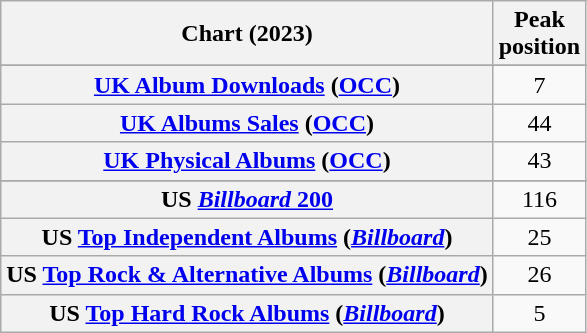<table class="wikitable sortable plainrowheaders" style="text-align:center">
<tr>
<th scope="col">Chart (2023)</th>
<th scope="col">Peak<br>position</th>
</tr>
<tr>
</tr>
<tr>
<th scope="row"><a href='#'>UK Album Downloads</a> (<a href='#'>OCC</a>)</th>
<td>7</td>
</tr>
<tr>
<th scope="row"><a href='#'>UK Albums Sales</a> (<a href='#'>OCC</a>)</th>
<td>44</td>
</tr>
<tr>
<th scope="row"><a href='#'>UK Physical Albums</a> (<a href='#'>OCC</a>)</th>
<td>43</td>
</tr>
<tr>
</tr>
<tr>
</tr>
<tr>
<th scope="row">US <a href='#'><em>Billboard</em> 200</a></th>
<td>116</td>
</tr>
<tr>
<th scope="row">US <a href='#'>Top Independent Albums</a> (<em><a href='#'>Billboard</a></em>)</th>
<td>25</td>
</tr>
<tr>
<th scope="row">US <a href='#'>Top Rock & Alternative Albums</a> (<em><a href='#'>Billboard</a></em>)</th>
<td>26</td>
</tr>
<tr>
<th scope="row">US <a href='#'>Top Hard Rock Albums</a> (<em><a href='#'>Billboard</a></em>)</th>
<td>5</td>
</tr>
</table>
